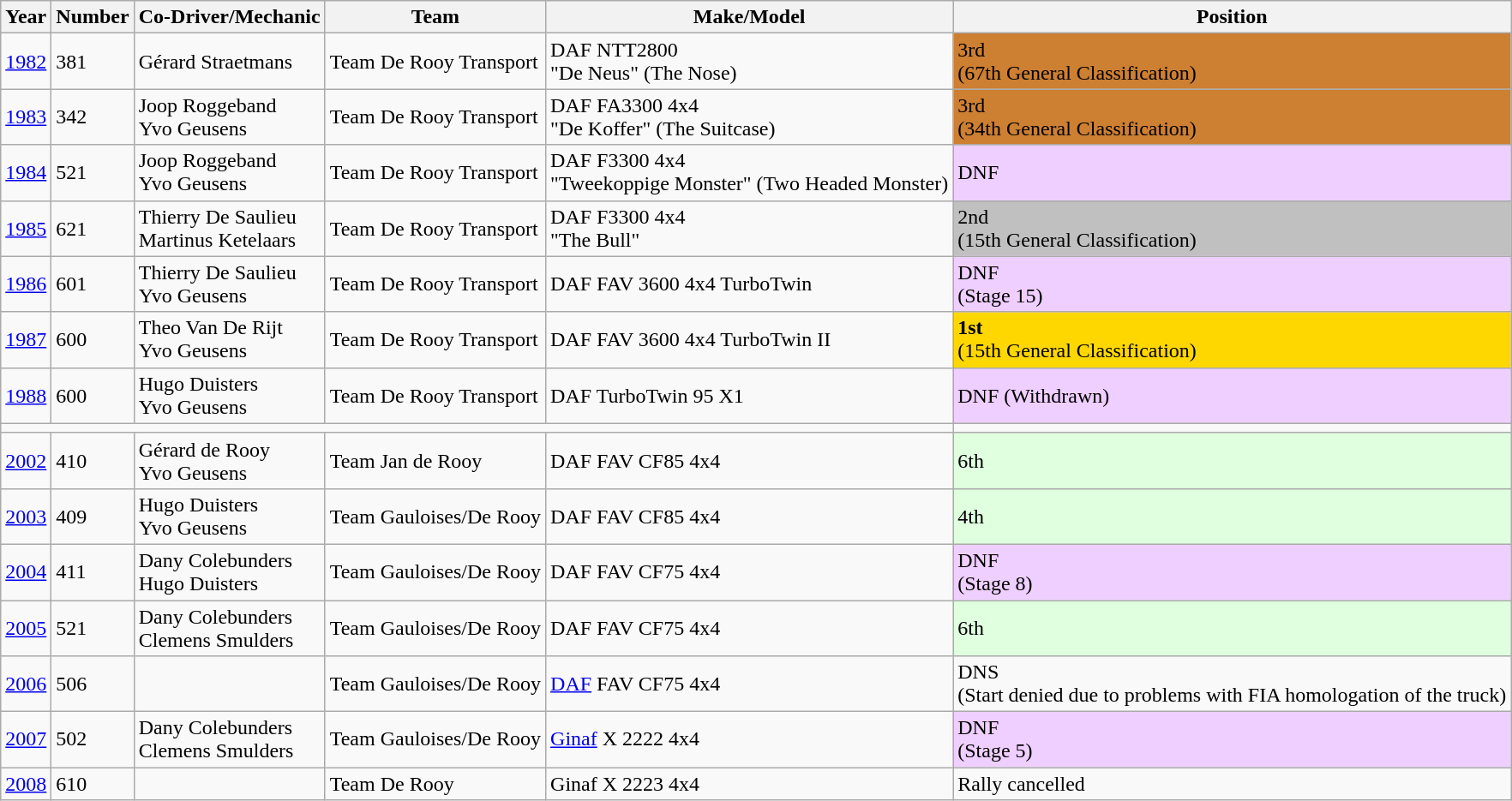<table class="wikitable">
<tr>
<th>Year</th>
<th>Number</th>
<th>Co-Driver/Mechanic</th>
<th>Team</th>
<th>Make/Model</th>
<th>Position</th>
</tr>
<tr>
<td><a href='#'>1982</a></td>
<td>381</td>
<td> Gérard Straetmans</td>
<td>Team De Rooy Transport</td>
<td>DAF NTT2800<br>"De Neus" (The Nose)</td>
<td style="background:#CD7F32">3rd<br>(67th General Classification)</td>
</tr>
<tr>
<td><a href='#'>1983</a></td>
<td>342</td>
<td> Joop Roggeband<br> Yvo Geusens</td>
<td>Team De Rooy Transport</td>
<td>DAF FA3300 4x4<br>"De Koffer" (The Suitcase)</td>
<td style="background:#CD7F32">3rd<br>(34th General Classification)</td>
</tr>
<tr>
<td><a href='#'>1984</a></td>
<td>521</td>
<td> Joop Roggeband<br> Yvo Geusens</td>
<td>Team De Rooy Transport</td>
<td>DAF F3300 4x4<br>"Tweekoppige Monster" (Two Headed Monster)</td>
<td style="background:#efcfff;">DNF</td>
</tr>
<tr>
<td><a href='#'>1985</a></td>
<td>621</td>
<td> Thierry De Saulieu<br> Martinus Ketelaars</td>
<td>Team De Rooy Transport</td>
<td>DAF F3300 4x4<br>"The Bull"</td>
<td style="background:silver">2nd<br>(15th General Classification)</td>
</tr>
<tr>
<td><a href='#'>1986</a></td>
<td>601</td>
<td> Thierry De Saulieu<br> Yvo Geusens</td>
<td>Team De Rooy Transport</td>
<td>DAF FAV 3600 4x4 TurboTwin</td>
<td style="background:#efcfff;">DNF<br>(Stage 15)</td>
</tr>
<tr>
<td><a href='#'>1987</a></td>
<td>600</td>
<td> Theo Van De Rijt<br> Yvo Geusens</td>
<td>Team De Rooy Transport</td>
<td>DAF FAV 3600 4x4 TurboTwin II</td>
<td style="background:gold"><strong>1st</strong><br>(15th General Classification)</td>
</tr>
<tr>
<td><a href='#'>1988</a></td>
<td>600</td>
<td> Hugo Duisters<br> Yvo Geusens</td>
<td>Team De Rooy Transport</td>
<td>DAF TurboTwin 95 X1</td>
<td style="background:#efcfff;">DNF (Withdrawn)</td>
</tr>
<tr>
<td colspan="5"></td>
</tr>
<tr>
<td><a href='#'>2002</a></td>
<td>410</td>
<td> Gérard de Rooy<br> Yvo Geusens</td>
<td>Team Jan de Rooy</td>
<td>DAF FAV CF85 4x4</td>
<td style="background:#dfffdf">6th</td>
</tr>
<tr>
<td><a href='#'>2003</a></td>
<td>409</td>
<td> Hugo Duisters<br> Yvo Geusens</td>
<td>Team Gauloises/De Rooy</td>
<td>DAF FAV CF85 4x4</td>
<td style="background:#dfffdf">4th</td>
</tr>
<tr>
<td><a href='#'>2004</a></td>
<td>411</td>
<td> Dany Colebunders<br> Hugo Duisters</td>
<td>Team Gauloises/De Rooy</td>
<td>DAF FAV CF75 4x4</td>
<td style="background:#efcfff;">DNF<br>(Stage 8)</td>
</tr>
<tr>
<td><a href='#'>2005</a></td>
<td>521</td>
<td> Dany Colebunders<br> Clemens Smulders</td>
<td>Team Gauloises/De Rooy</td>
<td>DAF FAV CF75 4x4</td>
<td style="background:#dfffdf">6th</td>
</tr>
<tr>
<td><a href='#'>2006</a></td>
<td>506</td>
<td></td>
<td>Team Gauloises/De Rooy</td>
<td><a href='#'>DAF</a> FAV CF75 4x4</td>
<td>DNS<br>(Start denied due to problems with FIA homologation of the truck)</td>
</tr>
<tr>
<td><a href='#'>2007</a></td>
<td>502</td>
<td> Dany Colebunders<br> Clemens Smulders</td>
<td>Team Gauloises/De Rooy</td>
<td><a href='#'>Ginaf</a> X 2222 4x4</td>
<td style="background:#efcfff;">DNF<br>(Stage 5)</td>
</tr>
<tr>
<td><a href='#'>2008</a></td>
<td>610</td>
<td></td>
<td>Team De Rooy</td>
<td>Ginaf X 2223 4x4</td>
<td>Rally cancelled</td>
</tr>
</table>
